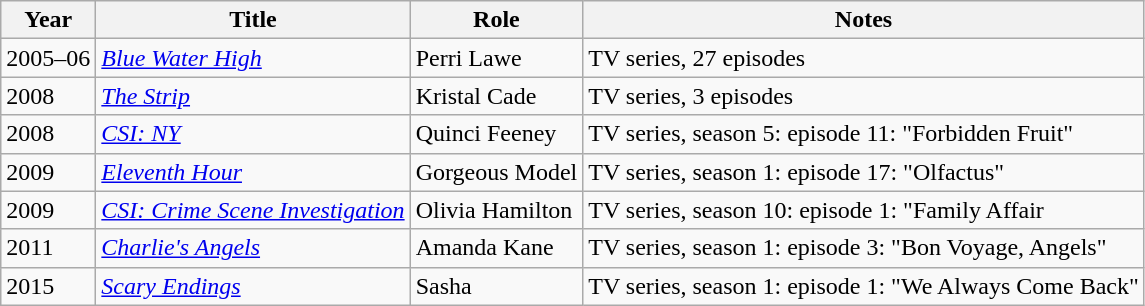<table class="wikitable sortable">
<tr>
<th>Year</th>
<th>Title</th>
<th>Role</th>
<th class="unsortable">Notes</th>
</tr>
<tr>
<td>2005–06</td>
<td><em><a href='#'>Blue Water High</a></em></td>
<td>Perri Lawe</td>
<td>TV series, 27 episodes</td>
</tr>
<tr>
<td>2008</td>
<td><em><a href='#'>The Strip</a></em></td>
<td>Kristal Cade</td>
<td>TV series, 3 episodes</td>
</tr>
<tr>
<td>2008</td>
<td><em><a href='#'>CSI: NY</a></em></td>
<td>Quinci Feeney</td>
<td>TV series, season 5: episode 11: "Forbidden Fruit"</td>
</tr>
<tr>
<td>2009</td>
<td><em><a href='#'>Eleventh Hour</a></em></td>
<td>Gorgeous Model</td>
<td>TV series, season 1: episode 17: "Olfactus"</td>
</tr>
<tr>
<td>2009</td>
<td><em><a href='#'>CSI: Crime Scene Investigation</a></em></td>
<td>Olivia Hamilton</td>
<td>TV series, season 10: episode 1: "Family Affair</td>
</tr>
<tr>
<td>2011</td>
<td><em><a href='#'>Charlie's Angels</a></em></td>
<td>Amanda Kane</td>
<td>TV series, season 1: episode 3: "Bon Voyage, Angels"</td>
</tr>
<tr>
<td>2015</td>
<td><em><a href='#'>Scary Endings</a></em></td>
<td>Sasha</td>
<td>TV series, season 1: episode 1: "We Always Come Back"</td>
</tr>
</table>
